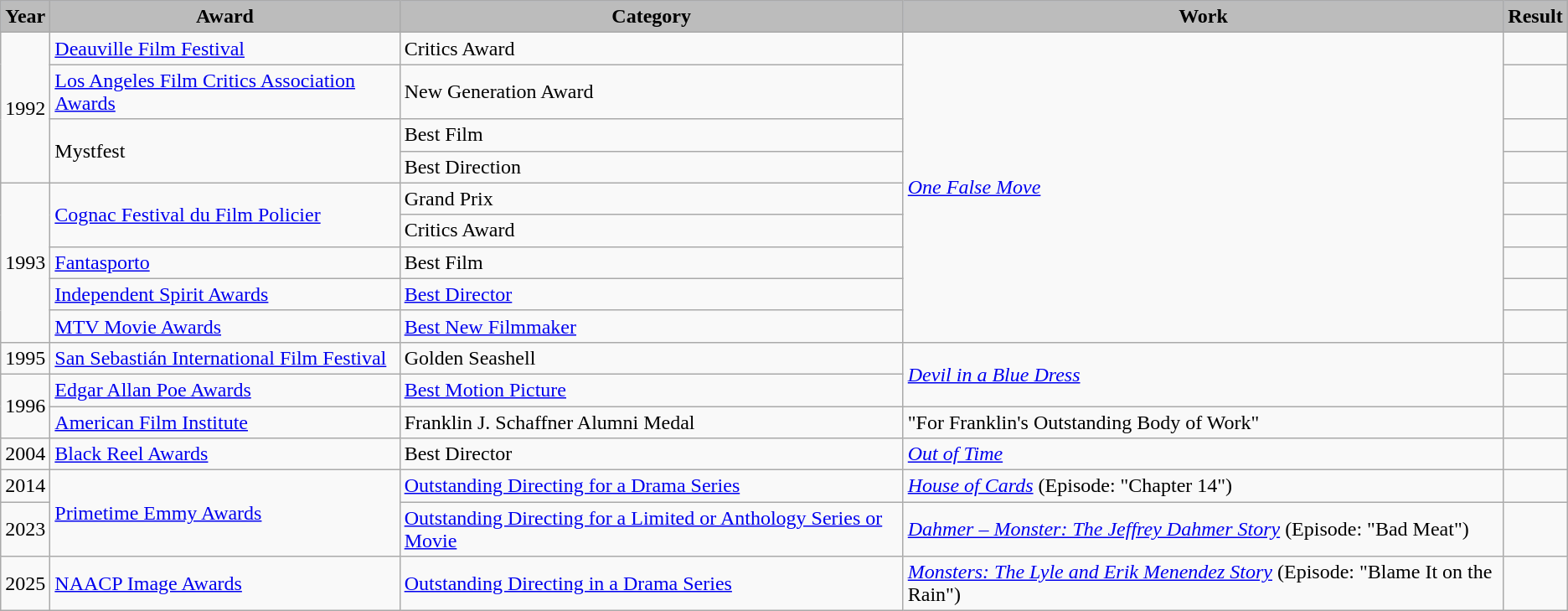<table class="wikitable">
<tr style="background:#b0c4de; text-align:center;">
<th style="background:#bcbcbc;">Year</th>
<th style="background:#bcbcbc;">Award</th>
<th style="background:#bcbcbc;">Category</th>
<th style="background:#bcbcbc;">Work</th>
<th style="background:#bcbcbc;">Result</th>
</tr>
<tr>
<td rowspan="4">1992</td>
<td><a href='#'>Deauville Film Festival</a></td>
<td>Critics Award</td>
<td rowspan="9"><em><a href='#'>One False Move</a></em></td>
<td></td>
</tr>
<tr>
<td><a href='#'>Los Angeles Film Critics Association Awards</a></td>
<td>New Generation Award</td>
<td></td>
</tr>
<tr>
<td rowspan="2">Mystfest</td>
<td>Best Film</td>
<td></td>
</tr>
<tr>
<td>Best Direction</td>
<td></td>
</tr>
<tr>
<td rowspan="5">1993</td>
<td rowspan="2"><a href='#'>Cognac Festival du Film Policier</a></td>
<td>Grand Prix</td>
<td></td>
</tr>
<tr>
<td>Critics Award</td>
<td></td>
</tr>
<tr>
<td><a href='#'>Fantasporto</a></td>
<td>Best Film</td>
<td></td>
</tr>
<tr>
<td><a href='#'>Independent Spirit Awards</a></td>
<td><a href='#'>Best Director</a></td>
<td></td>
</tr>
<tr>
<td><a href='#'>MTV Movie Awards</a></td>
<td><a href='#'>Best New Filmmaker</a></td>
<td></td>
</tr>
<tr>
<td>1995</td>
<td><a href='#'>San Sebastián International Film Festival</a></td>
<td>Golden Seashell</td>
<td rowspan="2"><em><a href='#'>Devil in a Blue Dress</a></em></td>
<td></td>
</tr>
<tr>
<td rowspan="2">1996</td>
<td><a href='#'>Edgar Allan Poe Awards</a></td>
<td><a href='#'>Best Motion Picture</a></td>
<td></td>
</tr>
<tr>
<td><a href='#'>American Film Institute</a></td>
<td>Franklin J. Schaffner Alumni Medal</td>
<td>"For Franklin's Outstanding Body of Work"</td>
<td></td>
</tr>
<tr>
<td>2004</td>
<td><a href='#'>Black Reel Awards</a></td>
<td>Best Director</td>
<td><em><a href='#'>Out of Time</a></em></td>
<td></td>
</tr>
<tr>
<td>2014</td>
<td rowspan="2"><a href='#'>Primetime Emmy Awards</a></td>
<td><a href='#'>Outstanding Directing for a Drama Series</a></td>
<td><em><a href='#'>House of Cards</a></em> (Episode: "Chapter 14")</td>
<td></td>
</tr>
<tr>
<td>2023</td>
<td><a href='#'>Outstanding Directing for a Limited or Anthology Series or Movie</a></td>
<td><em><a href='#'>Dahmer – Monster: The Jeffrey Dahmer Story</a></em> (Episode: "Bad Meat")</td>
<td></td>
</tr>
<tr>
<td>2025</td>
<td><a href='#'>NAACP Image Awards</a></td>
<td><a href='#'>Outstanding Directing in a Drama Series</a></td>
<td><a href='#'><em>Monsters: The Lyle and Erik Menendez Story</em></a> (Episode: "Blame It on the Rain")</td>
<td></td>
</tr>
</table>
